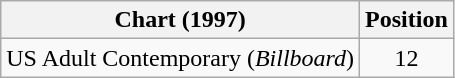<table class="wikitable">
<tr>
<th align="left">Chart (1997)</th>
<th align="center">Position</th>
</tr>
<tr>
<td>US Adult Contemporary (<em>Billboard</em>)</td>
<td align="center">12</td>
</tr>
</table>
